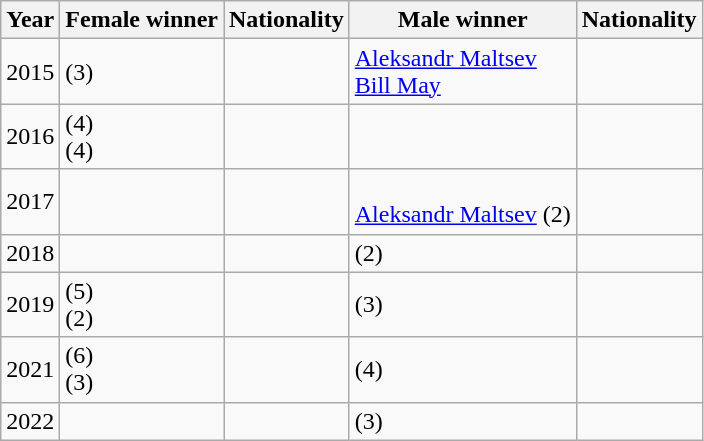<table class="wikitable sortable">
<tr ">
<th><strong>Year</strong></th>
<th><strong>Female winner</strong></th>
<th><strong>Nationality</strong></th>
<th><strong>Male winner</strong></th>
<th><strong>Nationality</strong></th>
</tr>
<tr>
<td align=center>2015</td>
<td> (3)</td>
<td style="white-space:nowrap;"></td>
<td><a href='#'>Aleksandr Maltsev</a> <br><a href='#'>Bill May</a></td>
<td style="white-space:nowrap;"><br></td>
</tr>
<tr>
<td align=center>2016</td>
<td> (4)<br> (4)</td>
<td style="white-space:nowrap;"><br></td>
<td></td>
<td></td>
</tr>
<tr>
<td align=center>2017</td>
<td></td>
<td style="white-space:nowrap;"></td>
<td> <br> <a href='#'>Aleksandr Maltsev</a> (2)</td>
<td style="white-space:nowrap;"><br></td>
</tr>
<tr>
<td align=center>2018</td>
<td></td>
<td style="white-space:nowrap;"></td>
<td> (2)</td>
<td style="white-space:nowrap;"></td>
</tr>
<tr>
<td align=center>2019</td>
<td> (5)<br>  (2)</td>
<td style="white-space:nowrap;"><br></td>
<td> (3)</td>
<td style="white-space:nowrap;"></td>
</tr>
<tr>
<td align=center>2021</td>
<td> (6)<br>  (3)</td>
<td style="white-space:nowrap;"><br></td>
<td> (4)</td>
<td style="white-space:nowrap;"></td>
</tr>
<tr>
<td align=center>2022</td>
<td></td>
<td style="white-space:nowrap;"></td>
<td> (3)</td>
<td style="white-space:nowrap;"></td>
</tr>
</table>
